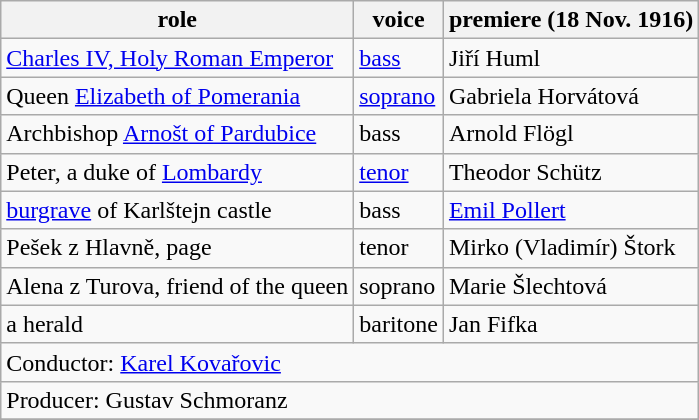<table class="wikitable">
<tr>
<th>role</th>
<th>voice</th>
<th>premiere (18 Nov. 1916)</th>
</tr>
<tr>
<td><a href='#'>Charles IV, Holy Roman Emperor</a></td>
<td><a href='#'>bass</a></td>
<td>Jiří Huml</td>
</tr>
<tr>
<td>Queen <a href='#'>Elizabeth of Pomerania</a></td>
<td><a href='#'>soprano</a></td>
<td>Gabriela Horvátová</td>
</tr>
<tr>
<td>Archbishop <a href='#'>Arnošt of Pardubice</a></td>
<td>bass</td>
<td>Arnold Flögl</td>
</tr>
<tr>
<td>Peter, a duke of <a href='#'>Lombardy</a></td>
<td><a href='#'>tenor</a></td>
<td>Theodor Schütz</td>
</tr>
<tr>
<td><a href='#'>burgrave</a> of Karlštejn castle</td>
<td>bass</td>
<td><a href='#'>Emil Pollert</a></td>
</tr>
<tr>
<td>Pešek z Hlavně, page</td>
<td>tenor</td>
<td>Mirko (Vladimír) Štork</td>
</tr>
<tr>
<td>Alena z Turova, friend of the queen</td>
<td>soprano</td>
<td>Marie Šlechtová</td>
</tr>
<tr>
<td>a herald</td>
<td>baritone</td>
<td>Jan Fifka</td>
</tr>
<tr>
<td colspan=3>Conductor: <a href='#'>Karel Kovařovic</a></td>
</tr>
<tr>
<td colspan=3>Producer: Gustav Schmoranz</td>
</tr>
<tr>
</tr>
</table>
